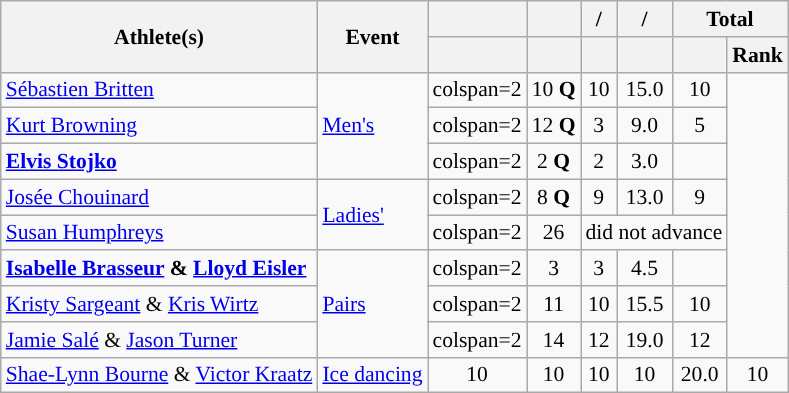<table class="wikitable" style="font-size:90%">
<tr>
<th rowspan="2">Athlete(s)</th>
<th rowspan="2">Event</th>
<th></th>
<th></th>
<th>/</th>
<th>/</th>
<th colspan="2">Total</th>
</tr>
<tr>
<th></th>
<th></th>
<th></th>
<th></th>
<th></th>
<th>Rank</th>
</tr>
<tr align="center">
<td align="left"><a href='#'>Sébastien Britten</a></td>
<td align="left" rowspan=3><a href='#'>Men's</a></td>
<td>colspan=2 </td>
<td>10 <strong>Q</strong></td>
<td>10</td>
<td>15.0</td>
<td>10</td>
</tr>
<tr align="center">
<td align="left"><a href='#'>Kurt Browning</a></td>
<td>colspan=2 </td>
<td>12 <strong>Q</strong></td>
<td>3</td>
<td>9.0</td>
<td>5</td>
</tr>
<tr align="center">
<td align="left"><strong><a href='#'>Elvis Stojko</a></strong></td>
<td>colspan=2 </td>
<td>2 <strong>Q</strong></td>
<td>2</td>
<td>3.0</td>
<td></td>
</tr>
<tr align="center">
<td align="left"><a href='#'>Josée Chouinard</a></td>
<td align="left" rowspan=2><a href='#'>Ladies'</a></td>
<td>colspan=2 </td>
<td>8 <strong>Q</strong></td>
<td>9</td>
<td>13.0</td>
<td>9</td>
</tr>
<tr align="center">
<td align="left"><a href='#'>Susan Humphreys</a></td>
<td>colspan=2 </td>
<td>26</td>
<td colspan=3>did not advance</td>
</tr>
<tr align="center">
<td align="left"><strong><a href='#'>Isabelle Brasseur</a> & <a href='#'>Lloyd Eisler</a></strong></td>
<td align="left" rowspan=3><a href='#'>Pairs</a></td>
<td>colspan=2 </td>
<td>3</td>
<td>3</td>
<td>4.5</td>
<td></td>
</tr>
<tr align="center">
<td align="left"><a href='#'>Kristy Sargeant</a> & <a href='#'>Kris Wirtz</a></td>
<td>colspan=2 </td>
<td>11</td>
<td>10</td>
<td>15.5</td>
<td>10</td>
</tr>
<tr align="center">
<td align="left"><a href='#'>Jamie Salé</a> & <a href='#'>Jason Turner</a></td>
<td>colspan=2 </td>
<td>14</td>
<td>12</td>
<td>19.0</td>
<td>12</td>
</tr>
<tr align="center">
<td align="left"><a href='#'>Shae-Lynn Bourne</a> & <a href='#'>Victor Kraatz</a></td>
<td align="left"><a href='#'>Ice dancing</a></td>
<td>10</td>
<td>10</td>
<td>10</td>
<td>10</td>
<td>20.0</td>
<td>10</td>
</tr>
</table>
